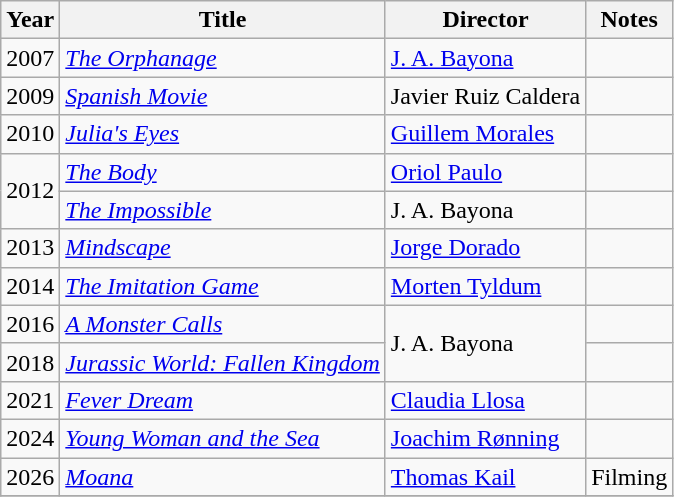<table class="wikitable">
<tr>
<th>Year</th>
<th>Title</th>
<th>Director</th>
<th>Notes</th>
</tr>
<tr>
<td>2007</td>
<td><em><a href='#'>The Orphanage</a></em></td>
<td><a href='#'>J. A. Bayona</a></td>
<td></td>
</tr>
<tr>
<td>2009</td>
<td><em><a href='#'>Spanish Movie</a></em></td>
<td>Javier Ruiz Caldera</td>
<td></td>
</tr>
<tr>
<td>2010</td>
<td><em><a href='#'>Julia's Eyes</a></em></td>
<td><a href='#'>Guillem Morales</a></td>
<td></td>
</tr>
<tr>
<td rowspan="2">2012</td>
<td><em><a href='#'>The Body</a></em></td>
<td><a href='#'>Oriol Paulo</a></td>
<td></td>
</tr>
<tr>
<td><em><a href='#'>The Impossible</a></em></td>
<td>J. A. Bayona</td>
<td></td>
</tr>
<tr>
<td>2013</td>
<td><em><a href='#'>Mindscape</a></em></td>
<td><a href='#'>Jorge Dorado</a></td>
<td></td>
</tr>
<tr>
<td>2014</td>
<td><em><a href='#'>The Imitation Game</a></em></td>
<td><a href='#'>Morten Tyldum</a></td>
<td></td>
</tr>
<tr>
<td>2016</td>
<td><em><a href='#'>A Monster Calls</a></em></td>
<td rowspan=2>J. A. Bayona</td>
<td></td>
</tr>
<tr>
<td>2018</td>
<td><em><a href='#'>Jurassic World: Fallen Kingdom</a></em></td>
<td></td>
</tr>
<tr>
<td>2021</td>
<td><em><a href='#'>Fever Dream</a></em></td>
<td><a href='#'>Claudia Llosa</a></td>
<td></td>
</tr>
<tr>
<td>2024</td>
<td><em><a href='#'>Young Woman and the Sea</a></em></td>
<td><a href='#'>Joachim Rønning</a></td>
<td></td>
</tr>
<tr>
<td>2026</td>
<td><em><a href='#'>Moana</a></em></td>
<td><a href='#'>Thomas Kail</a></td>
<td>Filming</td>
</tr>
<tr>
</tr>
</table>
